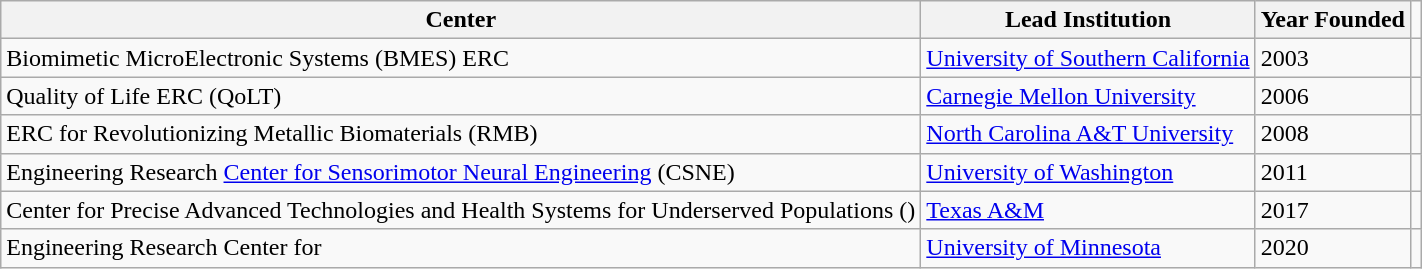<table class="wikitable">
<tr>
<th>Center</th>
<th>Lead Institution</th>
<th>Year Founded</th>
<td></td>
</tr>
<tr>
<td>Biomimetic MicroElectronic Systems (BMES) ERC</td>
<td><a href='#'>University of Southern California</a></td>
<td>2003</td>
</tr>
<tr>
<td>Quality of Life ERC (QoLT)</td>
<td><a href='#'>Carnegie Mellon University</a></td>
<td>2006</td>
<td></td>
</tr>
<tr>
<td>ERC for Revolutionizing Metallic Biomaterials (RMB)</td>
<td><a href='#'>North Carolina A&T University</a></td>
<td>2008</td>
<td Center for Precise Advanced Technologies and Health Systems for Underserved Populations (PATHS-UP)></td>
</tr>
<tr>
<td>Engineering Research <a href='#'>Center for Sensorimotor Neural Engineering</a> (CSNE)</td>
<td><a href='#'>University of Washington</a></td>
<td>2011</td>
<td></td>
</tr>
<tr>
<td>Center for Precise Advanced Technologies and Health Systems for Underserved Populations ()</td>
<td><a href='#'>Texas A&M</a></td>
<td>2017</td>
<td></td>
</tr>
<tr>
<td>Engineering Research Center for </td>
<td><a href='#'>University of Minnesota</a></td>
<td>2020</td>
</tr>
</table>
